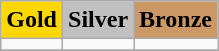<table class="wikitable">
<tr align="center">
<td bgcolor="gold"><strong>Gold</strong></td>
<td bgcolor="silver"><strong>Silver</strong></td>
<td bgcolor="CC9966"><strong>Bronze</strong></td>
</tr>
<tr valign="top">
<td></td>
<td></td>
<td></td>
</tr>
<tr>
</tr>
</table>
